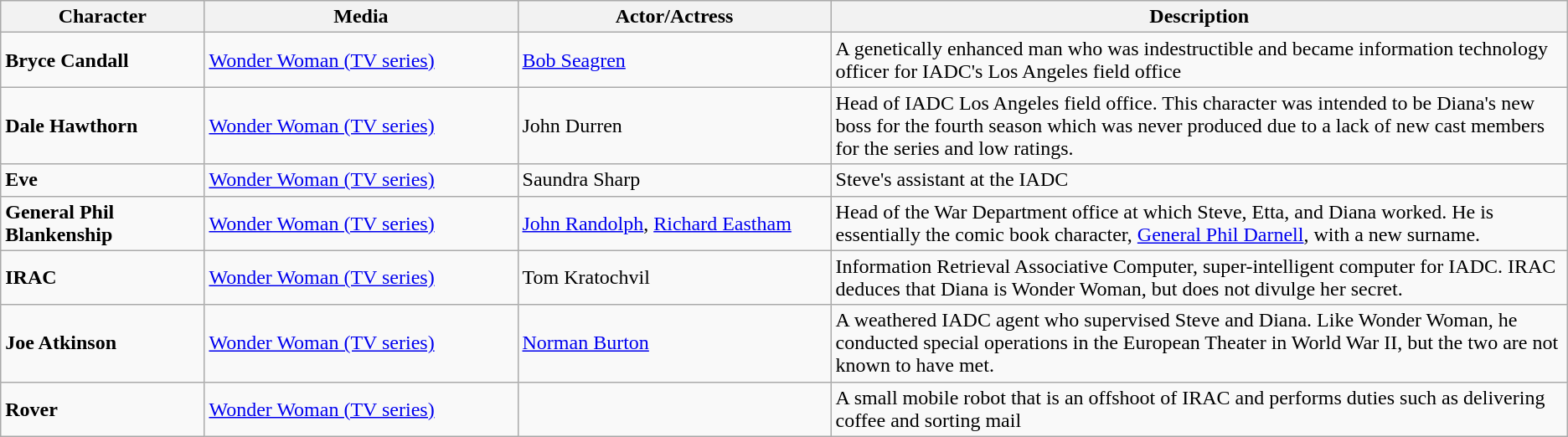<table class="wikitable">
<tr>
<th width="13%"><strong>Character</strong></th>
<th width="20%"><strong>Media</strong></th>
<th width="20%"><strong>Actor/Actress</strong></th>
<th width="47%"><strong>Description</strong></th>
</tr>
<tr>
<td><strong>Bryce Candall</strong></td>
<td><a href='#'>Wonder Woman (TV series)</a></td>
<td><a href='#'>Bob Seagren</a></td>
<td>A genetically enhanced man who was indestructible and became information technology officer for IADC's Los Angeles field office</td>
</tr>
<tr>
<td><strong>Dale Hawthorn</strong></td>
<td><a href='#'>Wonder Woman (TV series)</a></td>
<td>John Durren</td>
<td>Head of IADC Los Angeles field office. This character was intended to be Diana's new boss for the fourth season which was never produced due to a lack of new cast members for the series and low ratings.</td>
</tr>
<tr>
<td><strong>Eve</strong></td>
<td><a href='#'>Wonder Woman (TV series)</a></td>
<td>Saundra Sharp</td>
<td>Steve's assistant at the IADC</td>
</tr>
<tr>
<td><strong>General Phil Blankenship</strong></td>
<td><a href='#'>Wonder Woman (TV series)</a></td>
<td><a href='#'>John Randolph</a>, <a href='#'>Richard Eastham</a></td>
<td>Head of the War Department office at which Steve, Etta, and Diana worked. He is essentially the comic book character, <a href='#'>General Phil Darnell</a>, with a new surname.</td>
</tr>
<tr>
<td><strong>IRAC</strong></td>
<td><a href='#'>Wonder Woman (TV series)</a></td>
<td>Tom Kratochvil</td>
<td>Information Retrieval Associative Computer, super-intelligent computer for IADC. IRAC deduces that Diana is Wonder Woman, but does not divulge her secret.</td>
</tr>
<tr>
<td><strong>Joe Atkinson</strong></td>
<td><a href='#'>Wonder Woman (TV series)</a></td>
<td><a href='#'>Norman Burton</a></td>
<td>A weathered IADC agent who supervised Steve and Diana. Like Wonder Woman, he conducted special operations in the European Theater in World War II, but the two are not known to have met.</td>
</tr>
<tr>
<td><strong>Rover</strong></td>
<td><a href='#'>Wonder Woman (TV series)</a></td>
<td></td>
<td>A small mobile robot that is an offshoot of IRAC and performs duties such as delivering coffee and sorting mail</td>
</tr>
</table>
